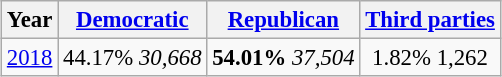<table class="wikitable" style="float:center; margin:1em; font-size:95%;">
<tr>
<th>Year</th>
<th><a href='#'>Democratic</a></th>
<th><a href='#'>Republican</a></th>
<th><a href='#'>Third parties</a></th>
</tr>
<tr>
<td align="center" ><a href='#'>2018</a></td>
<td align="center" >44.17% <em>30,668</em></td>
<td align="center" ><strong>54.01%</strong> <em>37,504</em></td>
<td align="center" >1.82% 1,262</td>
</tr>
</table>
